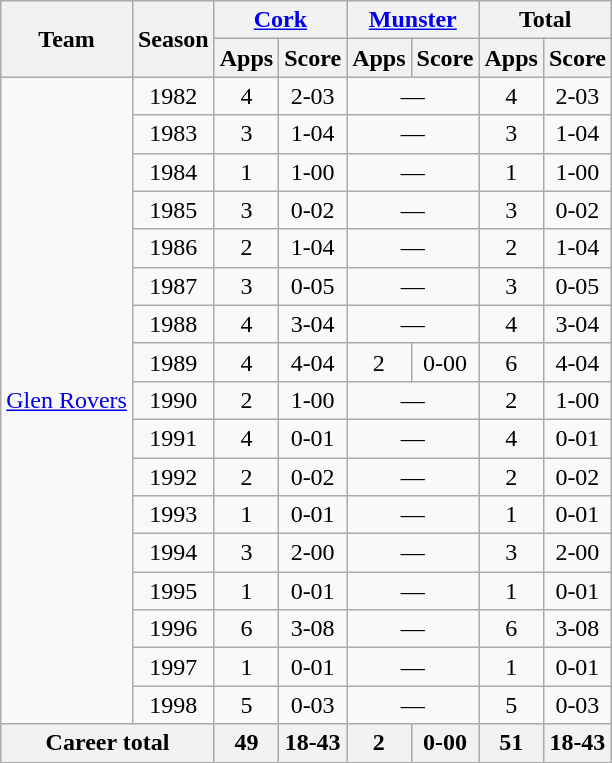<table class="wikitable" style="text-align:center">
<tr>
<th rowspan="2">Team</th>
<th rowspan="2">Season</th>
<th colspan="2"><a href='#'>Cork</a></th>
<th colspan="2"><a href='#'>Munster</a></th>
<th colspan="2">Total</th>
</tr>
<tr>
<th>Apps</th>
<th>Score</th>
<th>Apps</th>
<th>Score</th>
<th>Apps</th>
<th>Score</th>
</tr>
<tr>
<td rowspan="17"><a href='#'>Glen Rovers</a></td>
<td>1982</td>
<td>4</td>
<td>2-03</td>
<td colspan=2>—</td>
<td>4</td>
<td>2-03</td>
</tr>
<tr>
<td>1983</td>
<td>3</td>
<td>1-04</td>
<td colspan=2>—</td>
<td>3</td>
<td>1-04</td>
</tr>
<tr>
<td>1984</td>
<td>1</td>
<td>1-00</td>
<td colspan=2>—</td>
<td>1</td>
<td>1-00</td>
</tr>
<tr>
<td>1985</td>
<td>3</td>
<td>0-02</td>
<td colspan=2>—</td>
<td>3</td>
<td>0-02</td>
</tr>
<tr>
<td>1986</td>
<td>2</td>
<td>1-04</td>
<td colspan=2>—</td>
<td>2</td>
<td>1-04</td>
</tr>
<tr>
<td>1987</td>
<td>3</td>
<td>0-05</td>
<td colspan=2>—</td>
<td>3</td>
<td>0-05</td>
</tr>
<tr>
<td>1988</td>
<td>4</td>
<td>3-04</td>
<td colspan=2>—</td>
<td>4</td>
<td>3-04</td>
</tr>
<tr>
<td>1989</td>
<td>4</td>
<td>4-04</td>
<td>2</td>
<td>0-00</td>
<td>6</td>
<td>4-04</td>
</tr>
<tr>
<td>1990</td>
<td>2</td>
<td>1-00</td>
<td colspan=2>—</td>
<td>2</td>
<td>1-00</td>
</tr>
<tr>
<td>1991</td>
<td>4</td>
<td>0-01</td>
<td colspan=2>—</td>
<td>4</td>
<td>0-01</td>
</tr>
<tr>
<td>1992</td>
<td>2</td>
<td>0-02</td>
<td colspan=2>—</td>
<td>2</td>
<td>0-02</td>
</tr>
<tr>
<td>1993</td>
<td>1</td>
<td>0-01</td>
<td colspan=2>—</td>
<td>1</td>
<td>0-01</td>
</tr>
<tr>
<td>1994</td>
<td>3</td>
<td>2-00</td>
<td colspan=2>—</td>
<td>3</td>
<td>2-00</td>
</tr>
<tr>
<td>1995</td>
<td>1</td>
<td>0-01</td>
<td colspan=2>—</td>
<td>1</td>
<td>0-01</td>
</tr>
<tr>
<td>1996</td>
<td>6</td>
<td>3-08</td>
<td colspan=2>—</td>
<td>6</td>
<td>3-08</td>
</tr>
<tr>
<td>1997</td>
<td>1</td>
<td>0-01</td>
<td colspan=2>—</td>
<td>1</td>
<td>0-01</td>
</tr>
<tr>
<td>1998</td>
<td>5</td>
<td>0-03</td>
<td colspan=2>—</td>
<td>5</td>
<td>0-03</td>
</tr>
<tr>
<th colspan="2">Career total</th>
<th>49</th>
<th>18-43</th>
<th>2</th>
<th>0-00</th>
<th>51</th>
<th>18-43</th>
</tr>
</table>
